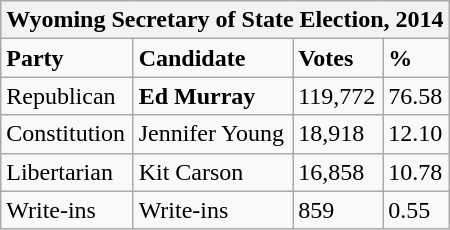<table class="wikitable">
<tr>
<th colspan="4">Wyoming Secretary of State Election, 2014</th>
</tr>
<tr>
<td><strong>Party</strong></td>
<td><strong>Candidate</strong></td>
<td><strong>Votes</strong></td>
<td><strong>%</strong></td>
</tr>
<tr>
<td>Republican</td>
<td><strong>Ed Murray</strong></td>
<td>119,772</td>
<td>76.58</td>
</tr>
<tr>
<td>Constitution</td>
<td>Jennifer Young</td>
<td>18,918</td>
<td>12.10</td>
</tr>
<tr>
<td>Libertarian</td>
<td>Kit Carson</td>
<td>16,858</td>
<td>10.78</td>
</tr>
<tr>
<td>Write-ins</td>
<td>Write-ins</td>
<td>859</td>
<td>0.55</td>
</tr>
</table>
